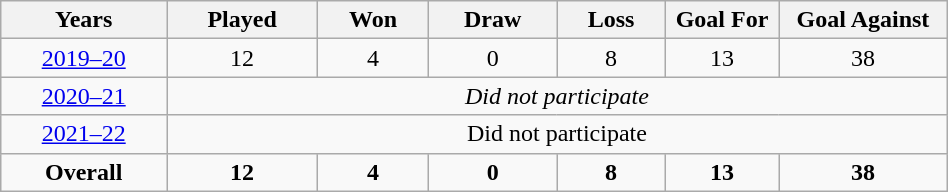<table class="wikitable" style="width:50%;text-align:center">
<tr>
<th width=10>Years</th>
<th width=10>Played</th>
<th width=10>Won</th>
<th width=10>Draw</th>
<th width=10>Loss</th>
<th width=10>Goal For</th>
<th width=10>Goal Against</th>
</tr>
<tr>
<td><a href='#'>2019–20</a></td>
<td>12</td>
<td>4</td>
<td>0</td>
<td>8</td>
<td>13</td>
<td>38</td>
</tr>
<tr>
<td><a href='#'>2020–21</a></td>
<td colspan=8><em>Did not participate</td>
</tr>
<tr>
<td><a href='#'>2021–22</a></td>
<td colspan=8></em>Did not participate<em></td>
</tr>
<tr>
<td><strong>Overall</strong></td>
<td><strong>12</strong></td>
<td><strong>4</strong></td>
<td><strong>0</strong></td>
<td><strong>8</strong></td>
<td><strong>13</strong></td>
<td><strong>38</strong></td>
</tr>
</table>
